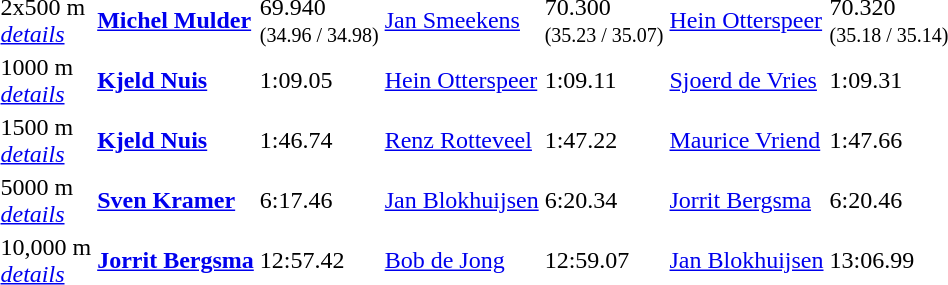<table>
<tr>
<td>2x500 m<br><a href='#'><em>details</em></a></td>
<td><strong><a href='#'>Michel Mulder</a></strong></td>
<td>69.940<br><small>(34.96 / 34.98)</small></td>
<td><a href='#'>Jan Smeekens</a></td>
<td>70.300<br><small>(35.23 / 35.07)</small></td>
<td><a href='#'>Hein Otterspeer</a></td>
<td>70.320<br><small>(35.18 / 35.14)</small></td>
</tr>
<tr>
<td>1000 m<br><a href='#'><em>details</em></a></td>
<td><strong><a href='#'>Kjeld Nuis</a></strong></td>
<td>1:09.05</td>
<td><a href='#'>Hein Otterspeer</a></td>
<td>1:09.11</td>
<td><a href='#'>Sjoerd de Vries</a></td>
<td>1:09.31</td>
</tr>
<tr>
<td>1500 m<br><a href='#'><em>details</em></a></td>
<td><strong><a href='#'>Kjeld Nuis</a></strong></td>
<td>1:46.74</td>
<td><a href='#'>Renz Rotteveel</a></td>
<td>1:47.22</td>
<td><a href='#'>Maurice Vriend</a></td>
<td>1:47.66</td>
</tr>
<tr>
<td>5000 m<br><a href='#'><em>details</em></a></td>
<td><strong><a href='#'>Sven Kramer</a></strong></td>
<td>6:17.46</td>
<td><a href='#'>Jan Blokhuijsen</a></td>
<td>6:20.34</td>
<td><a href='#'>Jorrit Bergsma</a></td>
<td>6:20.46</td>
</tr>
<tr>
<td>10,000 m<br><a href='#'><em>details</em></a></td>
<td><strong><a href='#'>Jorrit Bergsma</a></strong></td>
<td>12:57.42</td>
<td><a href='#'>Bob de Jong</a></td>
<td>12:59.07</td>
<td><a href='#'>Jan Blokhuijsen</a></td>
<td>13:06.99</td>
</tr>
</table>
